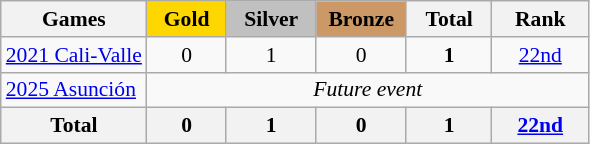<table class="wikitable" style="text-align:center; font-size:90%;">
<tr>
<th>Games</th>
<td style="background:gold; width:3.2em; font-weight:bold;">Gold</td>
<td style="background:silver; width:3.7em; font-weight:bold;">Silver</td>
<td style="background:#c96; width:3.7em; font-weight:bold;">Bronze</td>
<th style="width:3.5em; font-weight:bold;">Total</th>
<th style="width:4em; font-weight:bold;">Rank</th>
</tr>
<tr>
<td align=left> <a href='#'>2021 Cali-Valle</a></td>
<td>0</td>
<td>1</td>
<td>0</td>
<td><strong>1</strong></td>
<td><a href='#'>22nd</a></td>
</tr>
<tr>
<td align=left> <a href='#'>2025 Asunción</a></td>
<td colspan="5"><em>Future event</em></td>
</tr>
<tr>
<th>Total</th>
<th>0</th>
<th>1</th>
<th>0</th>
<th>1</th>
<th><a href='#'>22nd</a></th>
</tr>
</table>
